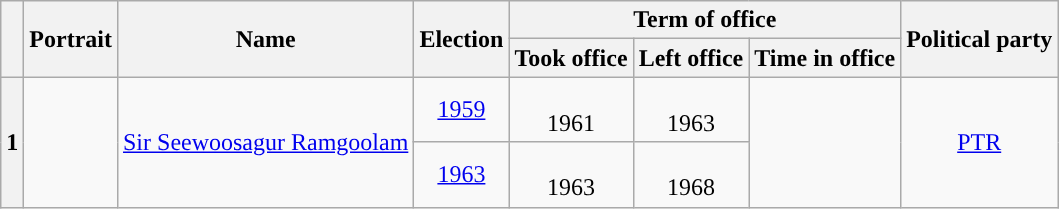<table class="wikitable" style="font-size:100;text-align:center">
<tr>
<th rowspan="2"></th>
<th rowspan="2">Portrait</th>
<th rowspan="2">Name<br></th>
<th rowspan="2">Election</th>
<th colspan="3">Term of office</th>
<th rowspan="2">Political party</th>
</tr>
<tr>
<th>Took office</th>
<th>Left office</th>
<th>Time in office</th>
</tr>
<tr>
<th rowspan=2 style="background:">1</th>
<td rowspan=2></td>
<td rowspan=2><a href='#'>Sir Seewoosagur Ramgoolam</a><br></td>
<td><a href='#'>1959</a></td>
<td><br>1961</td>
<td><br>1963</td>
<td rowspan=2></td>
<td rowspan=2><a href='#'>PTR</a></td>
</tr>
<tr>
<td><a href='#'>1963</a></td>
<td><br>1963</td>
<td><br>1968</td>
</tr>
</table>
